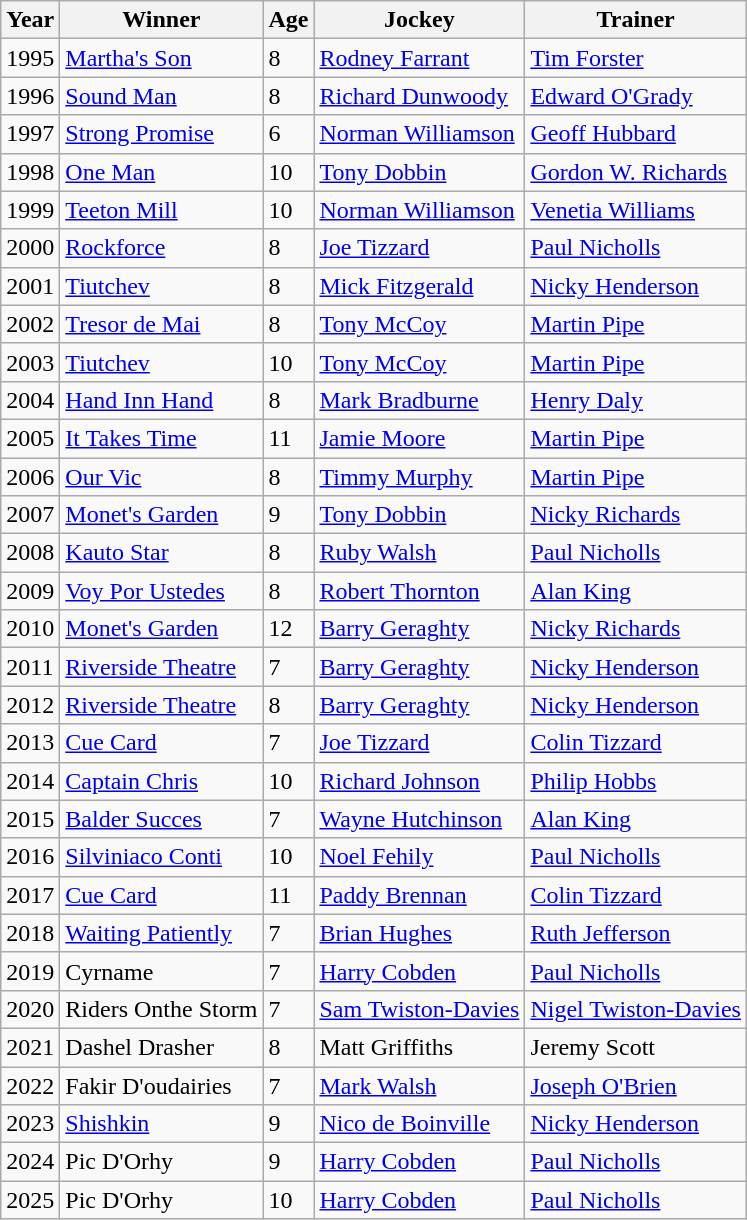<table class="wikitable sortable">
<tr>
<th>Year</th>
<th>Winner</th>
<th>Age</th>
<th>Jockey</th>
<th>Trainer</th>
</tr>
<tr>
<td>1995</td>
<td><a href='#'>Martha's Son</a></td>
<td>8</td>
<td><a href='#'>Rodney Farrant</a></td>
<td><a href='#'>Tim Forster</a></td>
</tr>
<tr>
<td>1996</td>
<td><a href='#'>Sound Man</a></td>
<td>8</td>
<td><a href='#'>Richard Dunwoody</a></td>
<td><a href='#'>Edward O'Grady</a></td>
</tr>
<tr>
<td>1997</td>
<td><a href='#'>Strong Promise</a></td>
<td>6</td>
<td><a href='#'>Norman Williamson</a></td>
<td><a href='#'>Geoff Hubbard</a></td>
</tr>
<tr>
<td>1998</td>
<td><a href='#'>One Man</a></td>
<td>10</td>
<td><a href='#'>Tony Dobbin</a></td>
<td><a href='#'>Gordon W. Richards</a></td>
</tr>
<tr>
<td>1999</td>
<td><a href='#'>Teeton Mill</a></td>
<td>10</td>
<td><a href='#'>Norman Williamson</a></td>
<td><a href='#'>Venetia Williams</a></td>
</tr>
<tr>
<td>2000</td>
<td><a href='#'>Rockforce</a></td>
<td>8</td>
<td><a href='#'>Joe Tizzard</a></td>
<td><a href='#'>Paul Nicholls</a></td>
</tr>
<tr>
<td>2001</td>
<td><a href='#'>Tiutchev</a></td>
<td>8</td>
<td><a href='#'>Mick Fitzgerald</a></td>
<td><a href='#'>Nicky Henderson</a></td>
</tr>
<tr>
<td>2002</td>
<td><a href='#'>Tresor de Mai</a></td>
<td>8</td>
<td><a href='#'>Tony McCoy</a></td>
<td><a href='#'>Martin Pipe</a></td>
</tr>
<tr>
<td>2003</td>
<td><a href='#'>Tiutchev</a></td>
<td>10</td>
<td><a href='#'>Tony McCoy</a></td>
<td><a href='#'>Martin Pipe</a></td>
</tr>
<tr>
<td>2004</td>
<td><a href='#'>Hand Inn Hand</a></td>
<td>8</td>
<td><a href='#'>Mark Bradburne</a></td>
<td><a href='#'>Henry Daly</a></td>
</tr>
<tr>
<td>2005</td>
<td><a href='#'>It Takes Time</a> </td>
<td>11</td>
<td><a href='#'>Jamie Moore</a></td>
<td><a href='#'>Martin Pipe</a></td>
</tr>
<tr>
<td>2006</td>
<td><a href='#'>Our Vic</a> </td>
<td>8</td>
<td><a href='#'>Timmy Murphy</a></td>
<td><a href='#'>Martin Pipe</a></td>
</tr>
<tr>
<td>2007</td>
<td><a href='#'>Monet's Garden</a></td>
<td>9</td>
<td><a href='#'>Tony Dobbin</a></td>
<td><a href='#'>Nicky Richards</a></td>
</tr>
<tr>
<td>2008</td>
<td><a href='#'>Kauto Star</a></td>
<td>8</td>
<td><a href='#'>Ruby Walsh</a></td>
<td><a href='#'>Paul Nicholls</a></td>
</tr>
<tr>
<td>2009</td>
<td><a href='#'>Voy Por Ustedes</a></td>
<td>8</td>
<td><a href='#'>Robert Thornton</a></td>
<td><a href='#'>Alan King</a></td>
</tr>
<tr>
<td>2010</td>
<td><a href='#'>Monet's Garden</a></td>
<td>12</td>
<td><a href='#'>Barry Geraghty</a></td>
<td><a href='#'>Nicky Richards</a></td>
</tr>
<tr>
<td>2011</td>
<td><a href='#'>Riverside Theatre</a></td>
<td>7</td>
<td><a href='#'>Barry Geraghty</a></td>
<td><a href='#'>Nicky Henderson</a></td>
</tr>
<tr>
<td>2012</td>
<td><a href='#'>Riverside Theatre</a></td>
<td>8</td>
<td><a href='#'>Barry Geraghty</a></td>
<td><a href='#'>Nicky Henderson</a></td>
</tr>
<tr>
<td>2013</td>
<td><a href='#'>Cue Card</a></td>
<td>7</td>
<td><a href='#'>Joe Tizzard</a></td>
<td><a href='#'>Colin Tizzard</a></td>
</tr>
<tr>
<td>2014</td>
<td><a href='#'>Captain Chris</a></td>
<td>10</td>
<td><a href='#'> Richard Johnson</a></td>
<td><a href='#'>Philip Hobbs</a></td>
</tr>
<tr>
<td>2015</td>
<td><a href='#'>Balder Succes</a></td>
<td>7</td>
<td><a href='#'>Wayne Hutchinson</a></td>
<td><a href='#'>Alan King</a></td>
</tr>
<tr>
<td>2016</td>
<td><a href='#'>Silviniaco Conti</a></td>
<td>10</td>
<td><a href='#'>Noel Fehily</a></td>
<td><a href='#'>Paul Nicholls</a></td>
</tr>
<tr>
<td>2017</td>
<td><a href='#'>Cue Card</a></td>
<td>11</td>
<td><a href='#'>Paddy Brennan</a></td>
<td><a href='#'>Colin Tizzard</a></td>
</tr>
<tr>
<td>2018</td>
<td><a href='#'>Waiting Patiently</a></td>
<td>7</td>
<td><a href='#'>Brian Hughes</a></td>
<td><a href='#'>Ruth Jefferson</a></td>
</tr>
<tr>
<td>2019</td>
<td>Cyrname</td>
<td>7</td>
<td><a href='#'>Harry Cobden</a></td>
<td><a href='#'>Paul Nicholls</a></td>
</tr>
<tr>
<td>2020</td>
<td>Riders Onthe Storm</td>
<td>7</td>
<td><a href='#'>Sam Twiston-Davies</a></td>
<td><a href='#'>Nigel Twiston-Davies</a></td>
</tr>
<tr>
<td>2021</td>
<td>Dashel Drasher</td>
<td>8</td>
<td>Matt Griffiths</td>
<td>Jeremy Scott</td>
</tr>
<tr>
<td>2022</td>
<td>Fakir D'oudairies</td>
<td>7</td>
<td><a href='#'>Mark Walsh</a></td>
<td><a href='#'>Joseph O'Brien</a></td>
</tr>
<tr>
<td>2023</td>
<td><a href='#'>Shishkin</a></td>
<td>9</td>
<td><a href='#'>Nico de Boinville</a></td>
<td><a href='#'>Nicky Henderson</a></td>
</tr>
<tr>
<td>2024</td>
<td>Pic D'Orhy</td>
<td>9</td>
<td><a href='#'>Harry Cobden</a></td>
<td><a href='#'>Paul Nicholls</a></td>
</tr>
<tr>
<td>2025</td>
<td>Pic D'Orhy</td>
<td>10</td>
<td><a href='#'>Harry Cobden</a></td>
<td><a href='#'>Paul Nicholls</a></td>
</tr>
</table>
